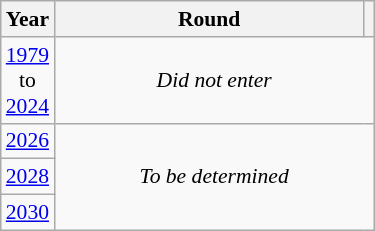<table class="wikitable" style="text-align: center; font-size:90%">
<tr>
<th>Year</th>
<th style="width:200px">Round</th>
<th></th>
</tr>
<tr>
<td><a href='#'>1979</a><br>to<br><a href='#'>2024</a></td>
<td colspan="2"><em>Did not enter</em></td>
</tr>
<tr>
<td><a href='#'>2026</a></td>
<td colspan="2" rowspan="3"><em>To be determined</em></td>
</tr>
<tr>
<td><a href='#'>2028</a></td>
</tr>
<tr>
<td><a href='#'>2030</a></td>
</tr>
</table>
